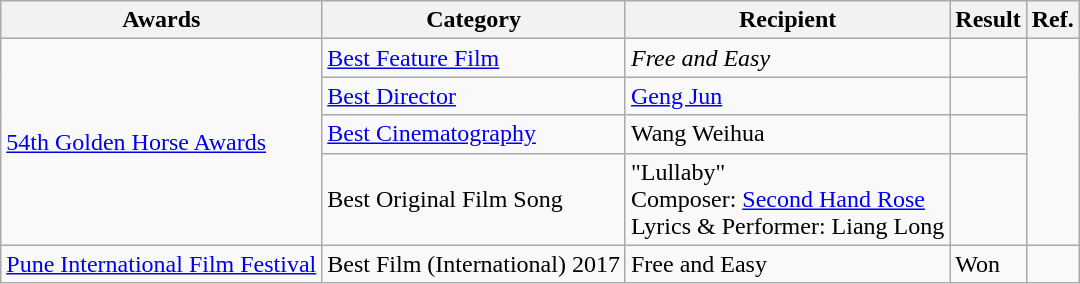<table class="wikitable">
<tr>
<th>Awards</th>
<th>Category</th>
<th>Recipient</th>
<th>Result</th>
<th>Ref.</th>
</tr>
<tr>
<td rowspan=4><a href='#'>54th Golden Horse Awards</a></td>
<td><a href='#'>Best Feature Film</a></td>
<td><em>Free and Easy</em></td>
<td></td>
<td rowspan=4></td>
</tr>
<tr>
<td><a href='#'>Best Director</a></td>
<td><a href='#'>Geng Jun</a></td>
<td></td>
</tr>
<tr>
<td><a href='#'>Best Cinematography</a></td>
<td>Wang Weihua</td>
<td></td>
</tr>
<tr>
<td>Best Original Film Song</td>
<td>"Lullaby"<br>Composer: <a href='#'>Second Hand Rose</a><br>Lyrics & Performer: Liang Long</td>
<td></td>
</tr>
<tr>
<td><a href='#'>Pune International Film Festival</a></td>
<td>Best Film (International) 2017</td>
<td>Free and Easy</td>
<td>Won</td>
<td></td>
</tr>
</table>
